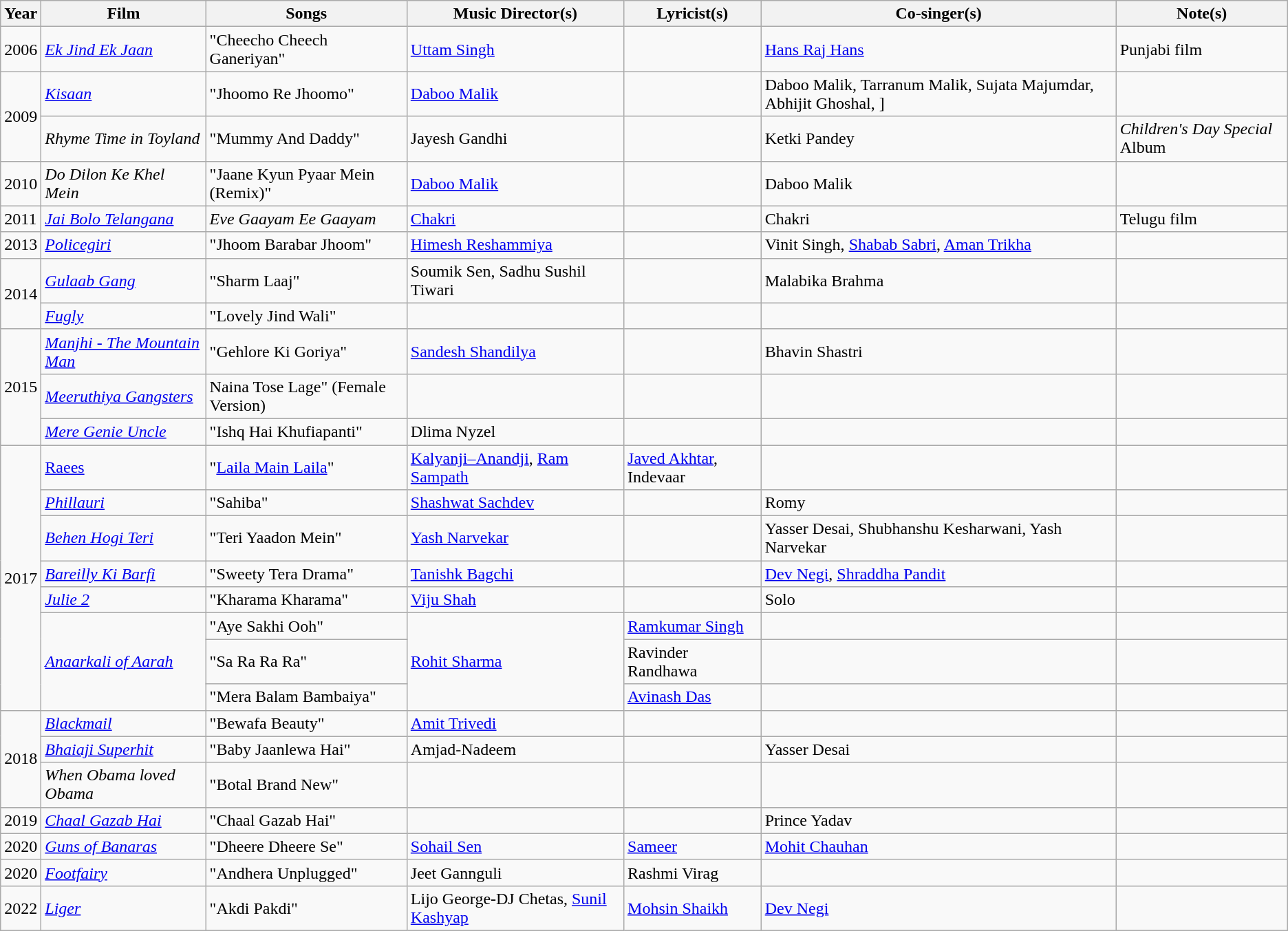<table class="wikitable sortable">
<tr>
<th>Year</th>
<th>Film</th>
<th>Songs</th>
<th>Music Director(s)</th>
<th>Lyricist(s)</th>
<th>Co-singer(s)</th>
<th>Note(s)</th>
</tr>
<tr>
<td>2006</td>
<td><em><a href='#'>Ek Jind Ek Jaan</a></em></td>
<td>"Cheecho Cheech Ganeriyan"</td>
<td><a href='#'>Uttam Singh</a></td>
<td></td>
<td><a href='#'>Hans Raj Hans</a></td>
<td>Punjabi film</td>
</tr>
<tr>
<td rowspan="2">2009</td>
<td><em><a href='#'>Kisaan</a></em></td>
<td>"Jhoomo Re Jhoomo"</td>
<td><a href='#'>Daboo Malik</a></td>
<td></td>
<td>Daboo Malik, Tarranum Malik, Sujata Majumdar, Abhijit Ghoshal, ]</td>
<td></td>
</tr>
<tr>
<td><em>Rhyme Time in Toyland</em></td>
<td>"Mummy And Daddy"</td>
<td>Jayesh Gandhi</td>
<td></td>
<td>Ketki Pandey</td>
<td><em>Children's Day Special</em> Album</td>
</tr>
<tr>
<td>2010</td>
<td><em>Do Dilon Ke Khel Mein</em></td>
<td>"Jaane Kyun Pyaar Mein (Remix)"</td>
<td><a href='#'>Daboo Malik</a></td>
<td></td>
<td>Daboo Malik</td>
<td></td>
</tr>
<tr>
<td>2011</td>
<td><em><a href='#'>Jai Bolo Telangana</a></em></td>
<td><em>Eve Gaayam Ee Gaayam</em></td>
<td><a href='#'>Chakri</a></td>
<td></td>
<td>Chakri</td>
<td>Telugu film</td>
</tr>
<tr>
<td>2013</td>
<td><em><a href='#'>Policegiri</a></em></td>
<td>"Jhoom Barabar Jhoom"</td>
<td><a href='#'>Himesh Reshammiya</a></td>
<td></td>
<td>Vinit Singh, <a href='#'>Shabab Sabri</a>, <a href='#'>Aman Trikha</a></td>
<td></td>
</tr>
<tr>
<td rowspan="2">2014</td>
<td><em><a href='#'>Gulaab Gang</a></em></td>
<td>"Sharm Laaj"</td>
<td>Soumik Sen, Sadhu Sushil Tiwari</td>
<td></td>
<td>Malabika Brahma</td>
<td></td>
</tr>
<tr>
<td><em><a href='#'>Fugly</a></em></td>
<td>"Lovely Jind Wali"</td>
<td></td>
<td></td>
<td></td>
<td></td>
</tr>
<tr>
<td rowspan="3">2015</td>
<td><em><a href='#'>Manjhi - The Mountain Man</a></em></td>
<td>"Gehlore Ki Goriya"</td>
<td><a href='#'>Sandesh Shandilya</a></td>
<td></td>
<td>Bhavin Shastri</td>
<td></td>
</tr>
<tr>
<td><em><a href='#'>Meeruthiya Gangsters</a></em></td>
<td>Naina Tose Lage" (Female Version)</td>
<td></td>
<td></td>
<td></td>
<td></td>
</tr>
<tr>
<td><em><a href='#'>Mere Genie Uncle</a></em></td>
<td>"Ishq Hai Khufiapanti"</td>
<td>Dlima Nyzel</td>
<td></td>
<td></td>
<td></td>
</tr>
<tr>
<td rowspan="8">2017</td>
<td><a href='#'>Raees</a></td>
<td>"<a href='#'>Laila Main Laila</a>"</td>
<td><a href='#'>Kalyanji–Anandji</a>, <a href='#'>Ram Sampath</a></td>
<td><a href='#'>Javed Akhtar</a>, Indevaar</td>
<td></td>
<td></td>
</tr>
<tr>
<td><em><a href='#'>Phillauri</a></em></td>
<td>"Sahiba"</td>
<td><a href='#'>Shashwat Sachdev</a></td>
<td></td>
<td>Romy</td>
<td></td>
</tr>
<tr>
<td><em><a href='#'>Behen Hogi Teri</a></em></td>
<td>"Teri Yaadon Mein"</td>
<td><a href='#'>Yash Narvekar</a></td>
<td></td>
<td>Yasser Desai, Shubhanshu Kesharwani, Yash Narvekar</td>
<td></td>
</tr>
<tr>
<td><em><a href='#'>Bareilly Ki Barfi</a></em></td>
<td>"Sweety Tera Drama"</td>
<td><a href='#'>Tanishk Bagchi</a></td>
<td></td>
<td><a href='#'>Dev Negi</a>, <a href='#'>Shraddha Pandit</a></td>
<td></td>
</tr>
<tr>
<td><em><a href='#'>Julie 2</a></em></td>
<td>"Kharama Kharama"</td>
<td><a href='#'>Viju Shah</a></td>
<td></td>
<td>Solo</td>
<td></td>
</tr>
<tr>
<td rowspan="3"><em><a href='#'>Anaarkali of Aarah</a></em></td>
<td>"Aye Sakhi Ooh"</td>
<td rowspan="3"><a href='#'>Rohit Sharma</a></td>
<td><a href='#'>Ramkumar Singh</a></td>
<td></td>
<td></td>
</tr>
<tr>
<td>"Sa Ra Ra Ra"</td>
<td>Ravinder Randhawa</td>
<td></td>
<td></td>
</tr>
<tr>
<td>"Mera Balam Bambaiya"</td>
<td><a href='#'>Avinash Das</a></td>
<td></td>
<td></td>
</tr>
<tr>
<td rowspan="3">2018</td>
<td><em><a href='#'>Blackmail</a></em></td>
<td>"Bewafa Beauty"</td>
<td><a href='#'>Amit Trivedi</a></td>
<td></td>
<td></td>
<td></td>
</tr>
<tr>
<td><em><a href='#'>Bhaiaji Superhit</a></em></td>
<td>"Baby Jaanlewa Hai"</td>
<td>Amjad-Nadeem</td>
<td></td>
<td>Yasser Desai</td>
<td></td>
</tr>
<tr>
<td><em>When Obama loved Obama</em></td>
<td>"Botal Brand New"</td>
<td></td>
<td></td>
<td></td>
<td></td>
</tr>
<tr>
<td>2019</td>
<td><em><a href='#'>Chaal Gazab Hai</a></em></td>
<td>"Chaal Gazab Hai"</td>
<td></td>
<td></td>
<td>Prince Yadav</td>
<td></td>
</tr>
<tr>
<td>2020</td>
<td><em><a href='#'>Guns of Banaras</a></em></td>
<td>"Dheere Dheere Se"</td>
<td><a href='#'>Sohail Sen</a></td>
<td><a href='#'>Sameer</a></td>
<td><a href='#'>Mohit Chauhan</a></td>
<td></td>
</tr>
<tr>
<td>2020</td>
<td><em><a href='#'>Footfairy</a></em></td>
<td>"Andhera Unplugged"</td>
<td>Jeet Gannguli</td>
<td>Rashmi Virag</td>
<td></td>
<td></td>
</tr>
<tr>
<td>2022</td>
<td><em><a href='#'>Liger</a></em></td>
<td>"Akdi Pakdi"</td>
<td>Lijo George-DJ Chetas, <a href='#'>Sunil Kashyap</a></td>
<td><a href='#'>Mohsin Shaikh</a></td>
<td><a href='#'>Dev Negi</a></td>
<td></td>
</tr>
</table>
